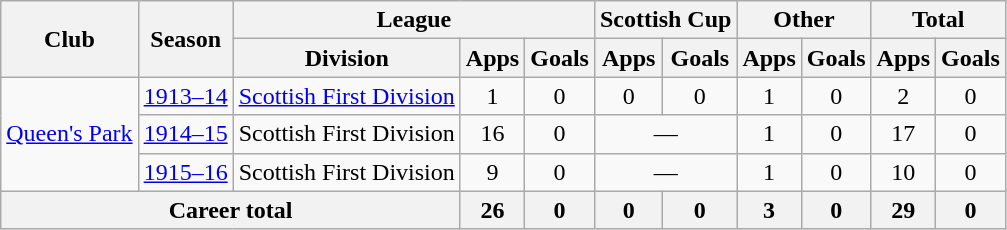<table class="wikitable" style="text-align: center;">
<tr>
<th rowspan="2">Club</th>
<th rowspan="2">Season</th>
<th colspan="3">League</th>
<th colspan="2">Scottish Cup</th>
<th colspan="2">Other</th>
<th colspan="2">Total</th>
</tr>
<tr>
<th>Division</th>
<th>Apps</th>
<th>Goals</th>
<th>Apps</th>
<th>Goals</th>
<th>Apps</th>
<th>Goals</th>
<th>Apps</th>
<th>Goals</th>
</tr>
<tr>
<td rowspan="3"><a href='#'>Queen's Park</a></td>
<td><a href='#'>1913–14</a></td>
<td><a href='#'>Scottish First Division</a></td>
<td>1</td>
<td>0</td>
<td>0</td>
<td>0</td>
<td>1</td>
<td>0</td>
<td>2</td>
<td>0</td>
</tr>
<tr>
<td><a href='#'>1914–15</a></td>
<td>Scottish First Division</td>
<td>16</td>
<td>0</td>
<td colspan="2">—</td>
<td>1</td>
<td>0</td>
<td>17</td>
<td>0</td>
</tr>
<tr>
<td><a href='#'>1915–16</a></td>
<td>Scottish First Division</td>
<td>9</td>
<td>0</td>
<td colspan="2">—</td>
<td>1</td>
<td>0</td>
<td>10</td>
<td>0</td>
</tr>
<tr>
<th colspan="3">Career total</th>
<th>26</th>
<th>0</th>
<th>0</th>
<th>0</th>
<th>3</th>
<th>0</th>
<th>29</th>
<th>0</th>
</tr>
</table>
